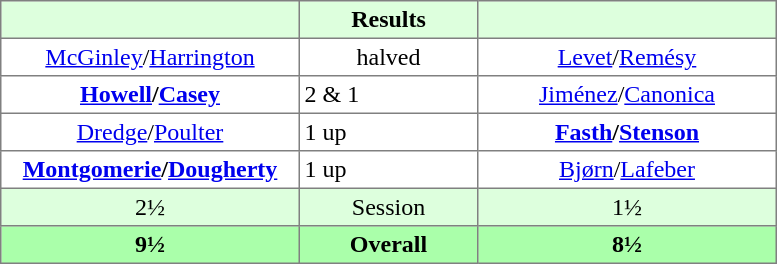<table border="1" cellpadding="3" style="border-collapse:collapse; text-align:center;">
<tr style="background:#ddffdd;">
<th style="width:12em;"> </th>
<th style="width:7em;">Results</th>
<th style="width:12em;"></th>
</tr>
<tr>
<td><a href='#'>McGinley</a>/<a href='#'>Harrington</a></td>
<td>halved</td>
<td><a href='#'>Levet</a>/<a href='#'>Remésy</a></td>
</tr>
<tr>
<td><strong><a href='#'>Howell</a>/<a href='#'>Casey</a></strong></td>
<td align=left> 2 & 1</td>
<td><a href='#'>Jiménez</a>/<a href='#'>Canonica</a></td>
</tr>
<tr>
<td><a href='#'>Dredge</a>/<a href='#'>Poulter</a></td>
<td align=left> 1 up</td>
<td><strong><a href='#'>Fasth</a>/<a href='#'>Stenson</a></strong></td>
</tr>
<tr>
<td><strong><a href='#'>Montgomerie</a>/<a href='#'>Dougherty</a></strong></td>
<td align=left> 1 up</td>
<td><a href='#'>Bjørn</a>/<a href='#'>Lafeber</a></td>
</tr>
<tr style="background:#ddffdd;">
<td>2½</td>
<td>Session</td>
<td>1½</td>
</tr>
<tr style="background:#aaffaa;">
<th>9½</th>
<th>Overall</th>
<th>8½</th>
</tr>
</table>
